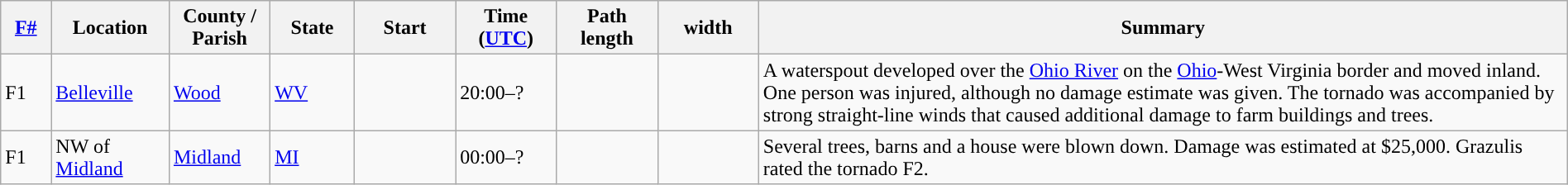<table class="wikitable sortable" style="width:100%;">
<tr>
<th scope="col"  style="width:3%; text-align:center;"><a href='#'>F#</a></th>
<th scope="col"  style="width:7%; text-align:center;" class="unsortable">Location</th>
<th scope="col"  style="width:6%; text-align:center;" class="unsortable">County / Parish</th>
<th scope="col"  style="width:5%; text-align:center;">State</th>
<th scope="col"  style="width:6%; text-align:center;">Start<br></th>
<th scope="col"  style="width:6%; text-align:center;">Time (<a href='#'>UTC</a>)</th>
<th scope="col"  style="width:6%; text-align:center;">Path length</th>
<th scope="col"  style="width:6%; text-align:center;"> width</th>
<th scope="col" class="unsortable" style="width:48%; text-align:center;">Summary</th>
</tr>
<tr>
<td>F1</td>
<td><a href='#'>Belleville</a></td>
<td><a href='#'>Wood</a></td>
<td><a href='#'>WV</a></td>
<td></td>
<td>20:00–?</td>
<td></td>
<td></td>
<td>A waterspout developed over the <a href='#'>Ohio River</a> on the <a href='#'>Ohio</a>-West Virginia border and moved inland. One person was injured, although no damage estimate was given. The tornado was accompanied by strong straight-line winds that caused additional damage to farm buildings and trees.</td>
</tr>
<tr>
<td>F1</td>
<td>NW of <a href='#'>Midland</a></td>
<td><a href='#'>Midland</a></td>
<td><a href='#'>MI</a></td>
<td></td>
<td>00:00–?</td>
<td></td>
<td></td>
<td>Several trees, barns and a house were blown down. Damage was estimated at $25,000. Grazulis rated the tornado F2.</td>
</tr>
</table>
